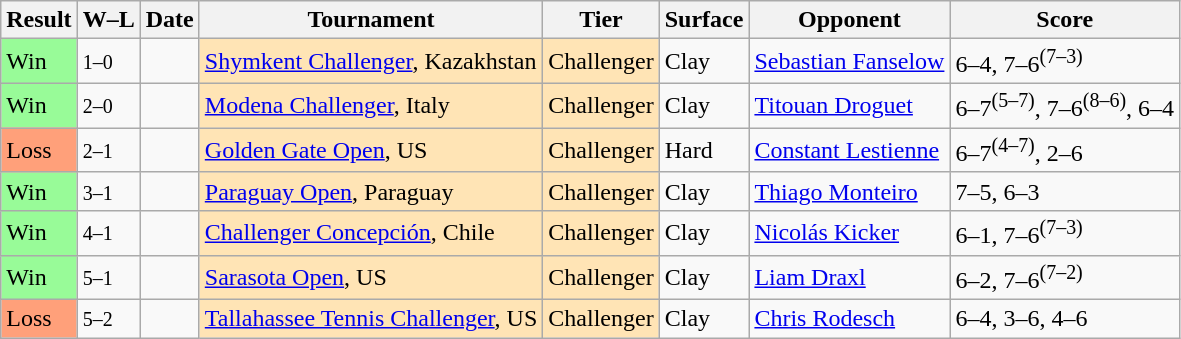<table class="sortable wikitable">
<tr>
<th>Result</th>
<th class="unsortable">W–L</th>
<th>Date</th>
<th>Tournament</th>
<th>Tier</th>
<th>Surface</th>
<th>Opponent</th>
<th class="unsortable">Score</th>
</tr>
<tr>
<td bgcolor=98FB98>Win</td>
<td><small>1–0</small></td>
<td><a href='#'></a></td>
<td style="background:moccasin;"><a href='#'>Shymkent Challenger</a>, Kazakhstan</td>
<td style="background:moccasin;">Challenger</td>
<td>Clay</td>
<td> <a href='#'>Sebastian Fanselow</a></td>
<td>6–4, 7–6<sup>(7–3)</sup></td>
</tr>
<tr>
<td bgcolor=98FB98>Win</td>
<td><small>2–0</small></td>
<td><a href='#'></a></td>
<td style="background:moccasin;"><a href='#'>Modena Challenger</a>, Italy</td>
<td style="background:moccasin;">Challenger</td>
<td>Clay</td>
<td> <a href='#'>Titouan Droguet</a></td>
<td>6–7<sup>(5–7)</sup>, 7–6<sup>(8–6)</sup>, 6–4</td>
</tr>
<tr>
<td bgcolor=FFA07A>Loss</td>
<td><small>2–1</small></td>
<td><a href='#'></a></td>
<td style="background:moccasin;"><a href='#'>Golden Gate Open</a>, US</td>
<td style="background:moccasin;">Challenger</td>
<td>Hard</td>
<td> <a href='#'>Constant Lestienne</a></td>
<td>6–7<sup>(4–7)</sup>, 2–6</td>
</tr>
<tr>
<td bgcolor=98FB98>Win</td>
<td><small>3–1</small></td>
<td><a href='#'></a></td>
<td style="background:moccasin;"><a href='#'>Paraguay Open</a>, Paraguay</td>
<td style="background:moccasin;">Challenger</td>
<td>Clay</td>
<td> <a href='#'>Thiago Monteiro</a></td>
<td>7–5, 6–3</td>
</tr>
<tr>
<td bgcolor=98FB98>Win</td>
<td><small>4–1</small></td>
<td><a href='#'></a></td>
<td style="background:moccasin;"><a href='#'>Challenger Concepción</a>, Chile</td>
<td style="background:moccasin;">Challenger</td>
<td>Clay</td>
<td> <a href='#'>Nicolás Kicker</a></td>
<td>6–1, 7–6<sup>(7–3)</sup></td>
</tr>
<tr>
<td bgcolor=98FB98>Win</td>
<td><small>5–1</small></td>
<td><a href='#'></a></td>
<td style="background:moccasin;"><a href='#'>Sarasota Open</a>, US</td>
<td style="background:moccasin;">Challenger</td>
<td>Clay</td>
<td> <a href='#'>Liam Draxl</a></td>
<td>6–2, 7–6<sup>(7–2)</sup></td>
</tr>
<tr>
<td bgcolor=FFA07A>Loss</td>
<td><small>5–2</small></td>
<td><a href='#'></a></td>
<td style="background:moccasin;"><a href='#'>Tallahassee Tennis Challenger</a>, US</td>
<td style="background:moccasin;">Challenger</td>
<td>Clay</td>
<td> <a href='#'>Chris Rodesch</a></td>
<td>6–4, 3–6, 4–6</td>
</tr>
</table>
